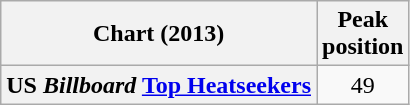<table class="wikitable sortable" style="text-align: center;">
<tr>
<th>Chart (2013)</th>
<th>Peak<br>position</th>
</tr>
<tr>
<th>US <em>Billboard</em> <a href='#'>Top Heatseekers</a></th>
<td>49</td>
</tr>
</table>
